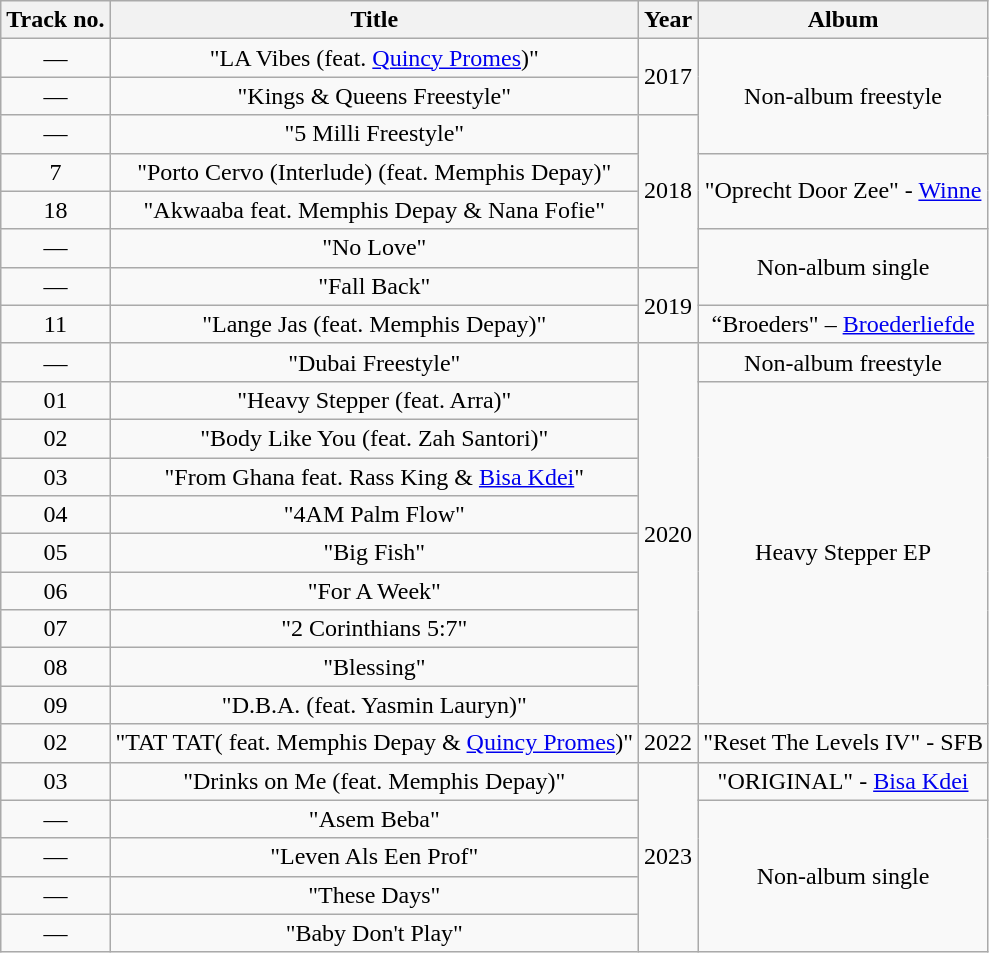<table class="wikitable" style="text-align:center">
<tr>
<th>Track no.</th>
<th>Title</th>
<th>Year</th>
<th>Album</th>
</tr>
<tr>
<td>—</td>
<td>"LA Vibes (feat. <a href='#'>Quincy Promes</a>)"</td>
<td rowspan="2">2017</td>
<td rowspan="3">Non-album freestyle</td>
</tr>
<tr>
<td>—</td>
<td>"Kings & Queens Freestyle"</td>
</tr>
<tr>
<td>—</td>
<td>"5 Milli Freestyle"</td>
<td rowspan="4">2018</td>
</tr>
<tr>
<td>7</td>
<td>"Porto Cervo (Interlude) (feat. Memphis Depay)"</td>
<td rowspan="2">"Oprecht Door Zee" - <a href='#'>Winne</a></td>
</tr>
<tr>
<td>18</td>
<td scope="row">"Akwaaba feat. Memphis Depay & Nana Fofie"</td>
</tr>
<tr>
<td>—</td>
<td scope="row">"No Love"</td>
<td rowspan="2">Non-album single</td>
</tr>
<tr>
<td>—</td>
<td scope="row">"Fall Back"</td>
<td rowspan="2">2019</td>
</tr>
<tr>
<td>11</td>
<td>"Lange Jas (feat. Memphis Depay)"</td>
<td>“Broeders" – <a href='#'>Broederliefde</a></td>
</tr>
<tr>
<td>—</td>
<td>"Dubai Freestyle"</td>
<td rowspan="10">2020</td>
<td>Non-album freestyle</td>
</tr>
<tr>
<td>01</td>
<td>"Heavy Stepper (feat. Arra)"</td>
<td rowspan="9">Heavy Stepper EP</td>
</tr>
<tr>
<td>02</td>
<td>"Body Like You (feat. Zah Santori)"</td>
</tr>
<tr>
<td>03</td>
<td>"From Ghana feat. Rass King & <a href='#'>Bisa Kdei</a>"</td>
</tr>
<tr>
<td>04</td>
<td>"4AM Palm Flow"</td>
</tr>
<tr>
<td>05</td>
<td>"Big Fish"</td>
</tr>
<tr>
<td>06</td>
<td>"For A Week"</td>
</tr>
<tr>
<td>07</td>
<td>"2 Corinthians 5:7"</td>
</tr>
<tr>
<td>08</td>
<td>"Blessing"</td>
</tr>
<tr>
<td>09</td>
<td>"D.B.A. (feat. Yasmin Lauryn)"</td>
</tr>
<tr>
<td>02</td>
<td>"TAT TAT( feat. Memphis Depay & <a href='#'>Quincy Promes</a>)"</td>
<td>2022</td>
<td>"Reset The Levels IV" - SFB</td>
</tr>
<tr>
<td>03</td>
<td>"Drinks on Me (feat. Memphis Depay)"</td>
<td rowspan="5">2023</td>
<td>"ORIGINAL" - <a href='#'>Bisa Kdei</a></td>
</tr>
<tr>
<td>—</td>
<td>"Asem Beba"</td>
<td rowspan="4">Non-album single</td>
</tr>
<tr>
<td>—</td>
<td>"Leven Als Een Prof"</td>
</tr>
<tr>
<td>—</td>
<td>"These Days"</td>
</tr>
<tr>
<td>—</td>
<td>"Baby Don't Play"</td>
</tr>
</table>
